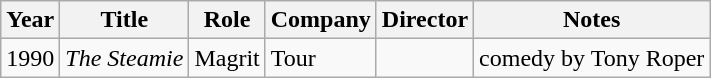<table class="wikitable">
<tr>
<th>Year</th>
<th>Title</th>
<th>Role</th>
<th>Company</th>
<th>Director</th>
<th>Notes</th>
</tr>
<tr>
<td>1990</td>
<td><em>The Steamie</em></td>
<td>Magrit</td>
<td>Tour</td>
<td></td>
<td>comedy by Tony Roper </td>
</tr>
</table>
